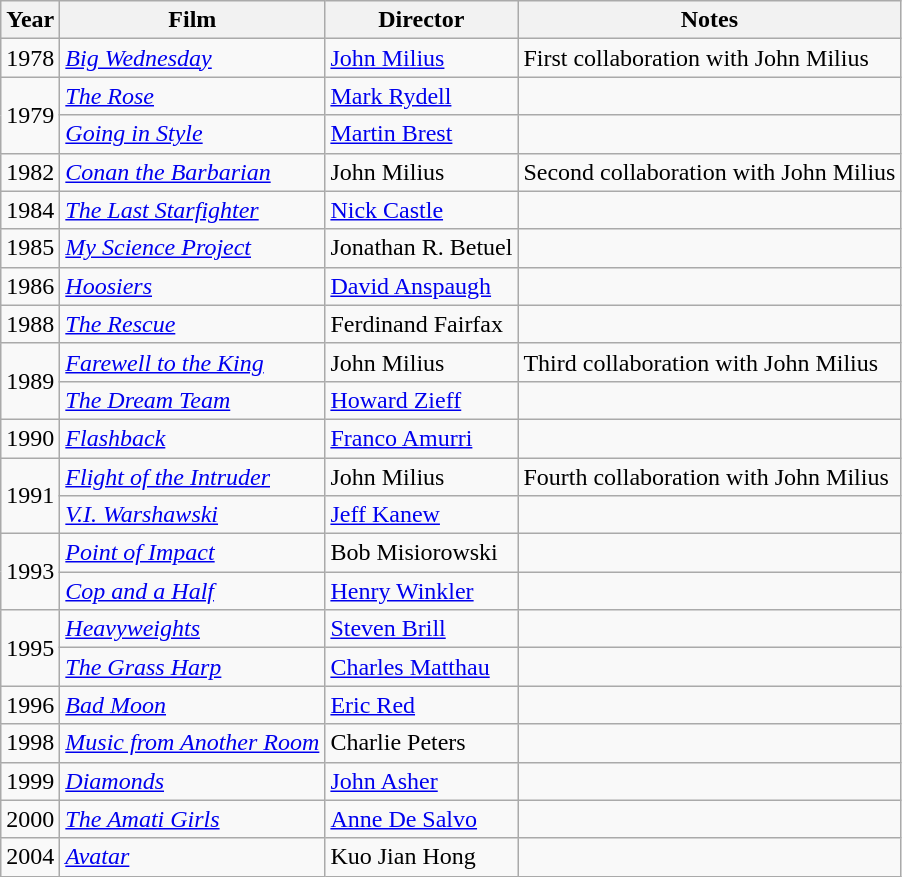<table class="wikitable">
<tr>
<th>Year</th>
<th>Film</th>
<th>Director</th>
<th>Notes</th>
</tr>
<tr>
<td>1978</td>
<td><em><a href='#'>Big Wednesday</a></em></td>
<td><a href='#'>John Milius</a></td>
<td>First collaboration with John Milius</td>
</tr>
<tr>
<td rowspan=2>1979</td>
<td><em><a href='#'>The Rose</a></em></td>
<td><a href='#'>Mark Rydell</a></td>
<td></td>
</tr>
<tr>
<td><em><a href='#'>Going in Style</a></em></td>
<td><a href='#'>Martin Brest</a></td>
<td></td>
</tr>
<tr>
<td>1982</td>
<td><em><a href='#'>Conan the Barbarian</a></em></td>
<td>John Milius</td>
<td>Second collaboration with John Milius</td>
</tr>
<tr>
<td>1984</td>
<td><em><a href='#'>The Last Starfighter</a></em></td>
<td><a href='#'>Nick Castle</a></td>
<td></td>
</tr>
<tr>
<td>1985</td>
<td><em><a href='#'>My Science Project</a></em></td>
<td>Jonathan R. Betuel</td>
<td></td>
</tr>
<tr>
<td>1986</td>
<td><em><a href='#'>Hoosiers</a></em></td>
<td><a href='#'>David Anspaugh</a></td>
<td></td>
</tr>
<tr>
<td>1988</td>
<td><em><a href='#'>The Rescue</a></em></td>
<td>Ferdinand Fairfax</td>
<td></td>
</tr>
<tr>
<td rowspan=2>1989</td>
<td><em><a href='#'>Farewell to the King</a></em></td>
<td>John Milius</td>
<td>Third collaboration with John Milius</td>
</tr>
<tr>
<td><em><a href='#'>The Dream Team</a></em></td>
<td><a href='#'>Howard Zieff</a></td>
<td></td>
</tr>
<tr>
<td>1990</td>
<td><em><a href='#'>Flashback</a></em></td>
<td><a href='#'>Franco Amurri</a></td>
<td></td>
</tr>
<tr>
<td rowspan=2>1991</td>
<td><em><a href='#'>Flight of the Intruder</a></em></td>
<td>John Milius</td>
<td>Fourth collaboration with John Milius</td>
</tr>
<tr>
<td><em><a href='#'>V.I. Warshawski</a></em></td>
<td><a href='#'>Jeff Kanew</a></td>
<td></td>
</tr>
<tr>
<td rowspan=2>1993</td>
<td><em><a href='#'>Point of Impact</a></em></td>
<td>Bob Misiorowski</td>
<td></td>
</tr>
<tr>
<td><em><a href='#'>Cop and a Half</a></em></td>
<td><a href='#'>Henry Winkler</a></td>
<td></td>
</tr>
<tr>
<td rowspan=2>1995</td>
<td><em><a href='#'>Heavyweights</a></em></td>
<td><a href='#'>Steven Brill</a></td>
<td></td>
</tr>
<tr>
<td><em><a href='#'>The Grass Harp</a></em></td>
<td><a href='#'>Charles Matthau</a></td>
<td></td>
</tr>
<tr>
<td>1996</td>
<td><em><a href='#'>Bad Moon</a></em></td>
<td><a href='#'>Eric Red</a></td>
<td></td>
</tr>
<tr>
<td>1998</td>
<td><em><a href='#'>Music from Another Room</a></em></td>
<td>Charlie Peters</td>
<td></td>
</tr>
<tr>
<td>1999</td>
<td><em><a href='#'>Diamonds</a></em></td>
<td><a href='#'>John Asher</a></td>
<td></td>
</tr>
<tr>
<td>2000</td>
<td><em><a href='#'>The Amati Girls</a></em></td>
<td><a href='#'>Anne De Salvo</a></td>
<td></td>
</tr>
<tr>
<td>2004</td>
<td><em><a href='#'>Avatar</a></em></td>
<td>Kuo Jian Hong</td>
<td></td>
</tr>
</table>
